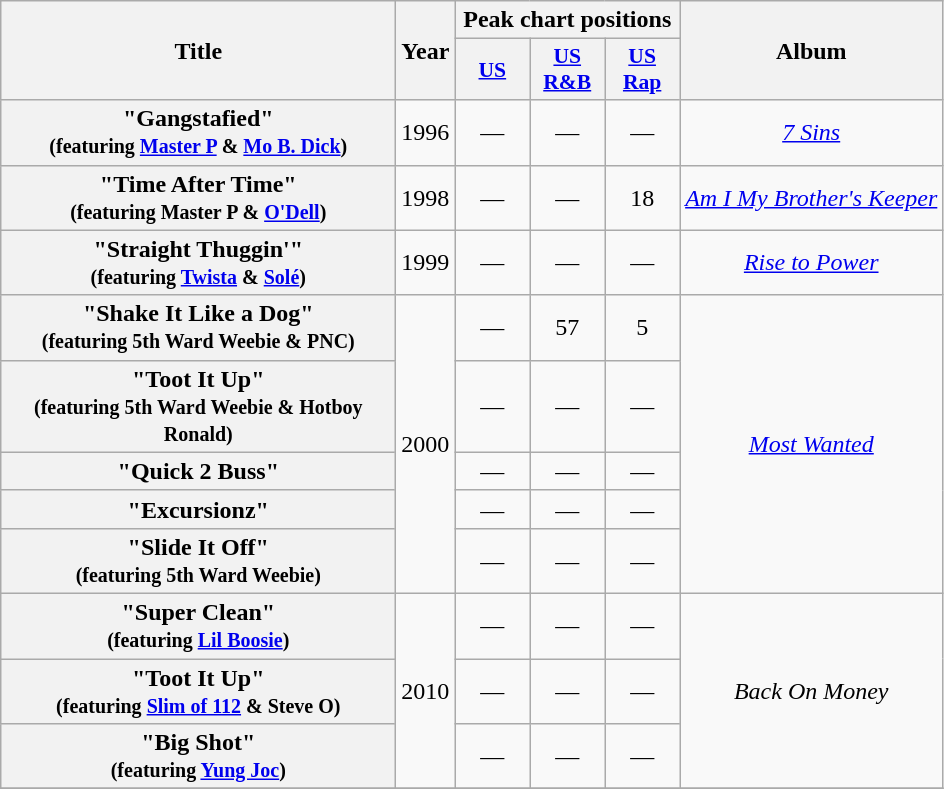<table class="wikitable plainrowheaders" style="text-align:center;">
<tr>
<th scope="col" rowspan="2" style="width:16em;">Title</th>
<th scope="col" rowspan="2">Year</th>
<th scope="col" colspan="3">Peak chart positions</th>
<th scope="col" rowspan="2">Album</th>
</tr>
<tr>
<th style="width:3em; font-size:90%"><a href='#'>US</a></th>
<th style="width:3em; font-size:90%"><a href='#'>US<br>R&B</a></th>
<th style="width:3em; font-size:90%"><a href='#'>US<br>Rap</a></th>
</tr>
<tr>
<th scope="row">"Gangstafied"<br><small>(featuring <a href='#'>Master P</a> & <a href='#'>Mo B. Dick</a>)</small></th>
<td>1996</td>
<td>—</td>
<td>—</td>
<td>—</td>
<td><em><a href='#'>7 Sins</a></em></td>
</tr>
<tr>
<th scope="row">"Time After Time"<br><small>(featuring Master P & <a href='#'>O'Dell</a>)</small></th>
<td>1998</td>
<td>—</td>
<td>—</td>
<td>18</td>
<td><em><a href='#'>Am I My Brother's Keeper</a></em></td>
</tr>
<tr>
<th scope="row">"Straight Thuggin'"<br><small>(featuring <a href='#'>Twista</a> & <a href='#'>Solé</a>)</small></th>
<td>1999</td>
<td>—</td>
<td>—</td>
<td>—</td>
<td><em><a href='#'>Rise to Power</a></em></td>
</tr>
<tr>
<th scope="row">"Shake It Like a Dog"<br><small>(featuring 5th Ward Weebie & PNC)</small></th>
<td rowspan="5">2000</td>
<td>—</td>
<td>57</td>
<td>5</td>
<td rowspan="5"><em><a href='#'>Most Wanted</a></em></td>
</tr>
<tr>
<th scope="row">"Toot It Up"<br><small>(featuring 5th Ward Weebie & Hotboy Ronald)</small></th>
<td>—</td>
<td>—</td>
<td>—</td>
</tr>
<tr>
<th scope="row">"Quick 2 Buss"</th>
<td>—</td>
<td>—</td>
<td>—</td>
</tr>
<tr>
<th scope="row">"Excursionz"</th>
<td>—</td>
<td>—</td>
<td>—</td>
</tr>
<tr>
<th scope="row">"Slide It Off"<br><small>(featuring 5th Ward Weebie)</small></th>
<td>—</td>
<td>—</td>
<td>—</td>
</tr>
<tr>
<th scope="row">"Super Clean"<br><small>(featuring <a href='#'>Lil Boosie</a>)</small></th>
<td rowspan="3">2010</td>
<td>—</td>
<td>—</td>
<td>—</td>
<td rowspan="3"><em>Back On Money</em></td>
</tr>
<tr>
<th scope="row">"Toot It Up"<br><small>(featuring <a href='#'>Slim of 112</a> & Steve O)</small></th>
<td>—</td>
<td>—</td>
<td>—</td>
</tr>
<tr>
<th scope="row">"Big Shot"<br><small>(featuring <a href='#'>Yung Joc</a>)</small></th>
<td>—</td>
<td>—</td>
<td>—</td>
</tr>
<tr>
</tr>
</table>
